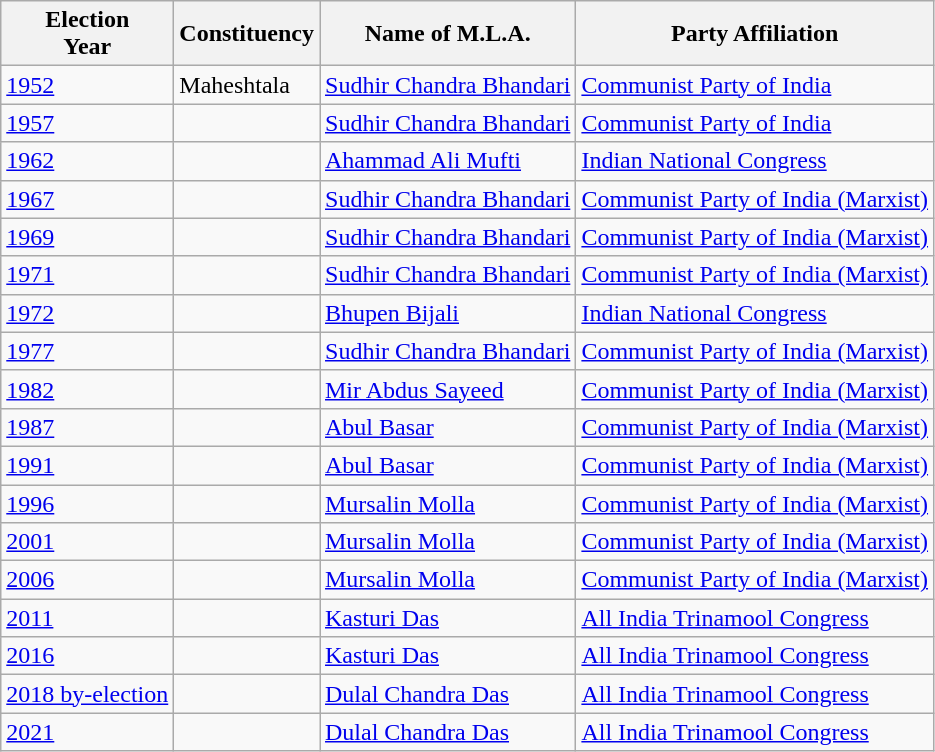<table class="wikitable sortable">
<tr>
<th>Election<br> Year</th>
<th>Constituency</th>
<th>Name of M.L.A.</th>
<th>Party Affiliation</th>
</tr>
<tr>
<td><a href='#'>1952</a></td>
<td>Maheshtala</td>
<td><a href='#'>Sudhir Chandra Bhandari</a></td>
<td><a href='#'>Communist Party of India</a></td>
</tr>
<tr>
<td><a href='#'>1957</a></td>
<td></td>
<td><a href='#'>Sudhir Chandra Bhandari</a></td>
<td><a href='#'>Communist Party of India</a></td>
</tr>
<tr>
<td><a href='#'>1962</a></td>
<td></td>
<td><a href='#'>Ahammad Ali Mufti</a></td>
<td><a href='#'>Indian National Congress</a></td>
</tr>
<tr>
<td><a href='#'>1967</a></td>
<td></td>
<td><a href='#'>Sudhir Chandra Bhandari</a></td>
<td><a href='#'>Communist Party of India (Marxist)</a></td>
</tr>
<tr>
<td><a href='#'>1969</a></td>
<td></td>
<td><a href='#'>Sudhir Chandra Bhandari</a></td>
<td><a href='#'>Communist Party of India (Marxist)</a></td>
</tr>
<tr>
<td><a href='#'>1971</a></td>
<td></td>
<td><a href='#'>Sudhir Chandra Bhandari</a></td>
<td><a href='#'>Communist Party of India (Marxist)</a></td>
</tr>
<tr>
<td><a href='#'>1972</a></td>
<td></td>
<td><a href='#'>Bhupen Bijali</a></td>
<td><a href='#'>Indian National Congress</a></td>
</tr>
<tr>
<td><a href='#'>1977</a></td>
<td></td>
<td><a href='#'>Sudhir Chandra Bhandari</a></td>
<td><a href='#'>Communist Party of India (Marxist)</a></td>
</tr>
<tr>
<td><a href='#'>1982</a></td>
<td></td>
<td><a href='#'>Mir Abdus Sayeed</a></td>
<td><a href='#'>Communist Party of India (Marxist)</a></td>
</tr>
<tr>
<td><a href='#'>1987</a></td>
<td></td>
<td><a href='#'>Abul Basar</a></td>
<td><a href='#'>Communist Party of India (Marxist)</a></td>
</tr>
<tr>
<td><a href='#'>1991</a></td>
<td></td>
<td><a href='#'>Abul Basar</a></td>
<td><a href='#'>Communist Party of India (Marxist)</a></td>
</tr>
<tr>
<td><a href='#'>1996</a></td>
<td></td>
<td><a href='#'>Mursalin Molla</a></td>
<td><a href='#'>Communist Party of India (Marxist)</a></td>
</tr>
<tr>
<td><a href='#'>2001</a></td>
<td></td>
<td><a href='#'>Mursalin Molla</a></td>
<td><a href='#'>Communist Party of India (Marxist)</a></td>
</tr>
<tr>
<td><a href='#'>2006</a></td>
<td></td>
<td><a href='#'>Mursalin Molla</a></td>
<td><a href='#'>Communist Party of India (Marxist)</a></td>
</tr>
<tr>
<td><a href='#'>2011</a></td>
<td></td>
<td><a href='#'>Kasturi Das</a></td>
<td><a href='#'>All India Trinamool Congress</a></td>
</tr>
<tr>
<td><a href='#'>2016</a></td>
<td></td>
<td><a href='#'>Kasturi Das</a></td>
<td><a href='#'>All India Trinamool Congress</a></td>
</tr>
<tr>
<td><a href='#'>2018 by-election</a></td>
<td></td>
<td><a href='#'>Dulal Chandra Das</a></td>
<td><a href='#'>All India Trinamool Congress</a></td>
</tr>
<tr>
<td><a href='#'>2021</a></td>
<td></td>
<td><a href='#'>Dulal Chandra Das</a></td>
<td><a href='#'>All India Trinamool Congress</a></td>
</tr>
</table>
